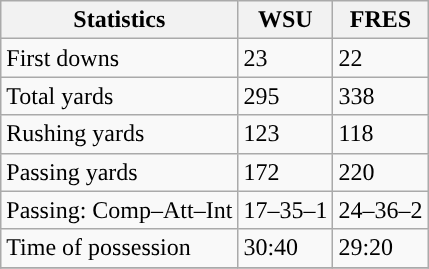<table class="wikitable" style="float: left;">
<tr>
<th>Statistics</th>
<th>WSU</th>
<th>FRES</th>
</tr>
<tr>
<td>First downs</td>
<td>23</td>
<td>22</td>
</tr>
<tr>
<td>Total yards</td>
<td>295</td>
<td>338</td>
</tr>
<tr>
<td>Rushing yards</td>
<td>123</td>
<td>118</td>
</tr>
<tr>
<td>Passing yards</td>
<td>172</td>
<td>220</td>
</tr>
<tr>
<td>Passing: Comp–Att–Int</td>
<td>17–35–1</td>
<td>24–36–2</td>
</tr>
<tr>
<td>Time of possession</td>
<td>30:40</td>
<td>29:20</td>
</tr>
<tr>
</tr>
</table>
